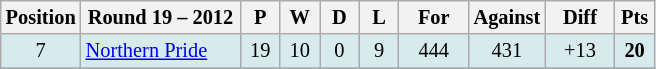<table class="wikitable" style="text-align:center; font-size:85%;">
<tr>
<th width=40 abbr="Position">Position</th>
<th width=100>Round 19 – 2012</th>
<th width=20 abbr="Played">P</th>
<th width=20 abbr="Won">W</th>
<th width=20 abbr="Drawn">D</th>
<th width=20 abbr="Lost">L</th>
<th width=40 abbr="Points for">For</th>
<th width=40 abbr="Points against">Against</th>
<th width=40 abbr="Points difference">Diff</th>
<th width=20 abbr="Points">Pts</th>
</tr>
<tr style="background: #d7ebed;">
<td>7</td>
<td style="text-align:left;"> <a href='#'>Northern Pride</a></td>
<td>19</td>
<td>10</td>
<td>0</td>
<td>9</td>
<td>444</td>
<td>431</td>
<td>+13</td>
<td><strong>20</strong></td>
</tr>
<tr>
</tr>
</table>
